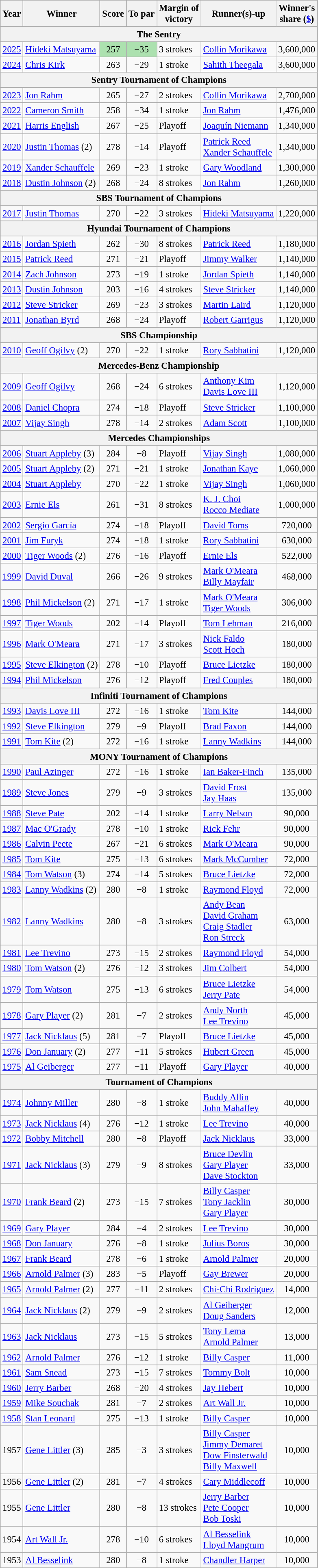<table class="wikitable" style="font-size:95%">
<tr>
<th>Year</th>
<th>Winner</th>
<th>Score</th>
<th>To par</th>
<th>Margin of<br>victory</th>
<th>Runner(s)-up</th>
<th>Winner's<br>share (<a href='#'>$</a>)</th>
</tr>
<tr>
<th colspan=8>The Sentry</th>
</tr>
<tr>
<td><a href='#'>2025</a></td>
<td> <a href='#'>Hideki Matsuyama</a></td>
<td style="text-align: center; background: #ACE1AF">257</td>
<td style="text-align: center; background: #ACE1AF">−35</td>
<td>3 strokes</td>
<td> <a href='#'>Collin Morikawa</a></td>
<td align="center">3,600,000</td>
</tr>
<tr>
<td><a href='#'>2024</a></td>
<td> <a href='#'>Chris Kirk</a></td>
<td align=center>263</td>
<td align=center>−29</td>
<td>1 stroke</td>
<td> <a href='#'>Sahith Theegala</a></td>
<td align=center>3,600,000</td>
</tr>
<tr>
<th colspan=8>Sentry Tournament of Champions</th>
</tr>
<tr>
<td><a href='#'>2023</a></td>
<td> <a href='#'>Jon Rahm</a></td>
<td align=center>265</td>
<td align=center>−27</td>
<td>2 strokes</td>
<td> <a href='#'>Collin Morikawa </a></td>
<td align=center>2,700,000</td>
</tr>
<tr>
<td><a href='#'>2022</a></td>
<td> <a href='#'>Cameron Smith</a></td>
<td align=center>258</td>
<td align=center>−34</td>
<td>1 stroke</td>
<td> <a href='#'>Jon Rahm</a></td>
<td align=center>1,476,000</td>
</tr>
<tr>
<td><a href='#'>2021</a></td>
<td> <a href='#'>Harris English</a></td>
<td align=center>267</td>
<td align=center>−25</td>
<td>Playoff</td>
<td> <a href='#'>Joaquín Niemann</a></td>
<td align=center>1,340,000</td>
</tr>
<tr>
<td><a href='#'>2020</a></td>
<td> <a href='#'>Justin Thomas</a> (2)</td>
<td align=center>278</td>
<td align=center>−14</td>
<td>Playoff</td>
<td> <a href='#'>Patrick Reed</a><br> <a href='#'>Xander Schauffele</a></td>
<td align=center>1,340,000</td>
</tr>
<tr>
<td><a href='#'>2019</a></td>
<td> <a href='#'>Xander Schauffele</a></td>
<td align=center>269</td>
<td align=center>−23</td>
<td>1 stroke</td>
<td> <a href='#'>Gary Woodland</a></td>
<td align=center>1,300,000</td>
</tr>
<tr>
<td><a href='#'>2018</a></td>
<td> <a href='#'>Dustin Johnson</a> (2)</td>
<td align=center>268</td>
<td align=center>−24</td>
<td>8 strokes</td>
<td> <a href='#'>Jon Rahm</a></td>
<td align=center>1,260,000</td>
</tr>
<tr>
<th colspan=8>SBS Tournament of Champions</th>
</tr>
<tr>
<td><a href='#'>2017</a></td>
<td> <a href='#'>Justin Thomas</a></td>
<td align=center>270</td>
<td align=center>−22</td>
<td>3 strokes</td>
<td> <a href='#'>Hideki Matsuyama</a></td>
<td align=center>1,220,000</td>
</tr>
<tr>
<th colspan=8>Hyundai Tournament of Champions</th>
</tr>
<tr>
<td><a href='#'>2016</a></td>
<td> <a href='#'>Jordan Spieth</a></td>
<td align=center>262</td>
<td align=center>−30</td>
<td>8 strokes</td>
<td> <a href='#'>Patrick Reed</a></td>
<td align=center>1,180,000</td>
</tr>
<tr>
<td><a href='#'>2015</a></td>
<td> <a href='#'>Patrick Reed</a></td>
<td align=center>271</td>
<td align=center>−21</td>
<td>Playoff</td>
<td> <a href='#'>Jimmy Walker</a></td>
<td align=center>1,140,000</td>
</tr>
<tr>
<td><a href='#'>2014</a></td>
<td> <a href='#'>Zach Johnson</a></td>
<td align=center>273</td>
<td align=center>−19</td>
<td>1 stroke</td>
<td> <a href='#'>Jordan Spieth</a></td>
<td align=center>1,140,000</td>
</tr>
<tr>
<td><a href='#'>2013</a></td>
<td> <a href='#'>Dustin Johnson</a></td>
<td align=center>203</td>
<td align=center>−16</td>
<td>4 strokes</td>
<td> <a href='#'>Steve Stricker</a></td>
<td align=center>1,140,000</td>
</tr>
<tr>
<td><a href='#'>2012</a></td>
<td> <a href='#'>Steve Stricker</a></td>
<td align=center>269</td>
<td align=center>−23</td>
<td>3 strokes</td>
<td> <a href='#'>Martin Laird</a></td>
<td align=center>1,120,000</td>
</tr>
<tr>
<td><a href='#'>2011</a></td>
<td> <a href='#'>Jonathan Byrd</a></td>
<td align=center>268</td>
<td align=center>−24</td>
<td>Playoff</td>
<td> <a href='#'>Robert Garrigus</a></td>
<td align=center>1,120,000</td>
</tr>
<tr>
<th colspan=8>SBS Championship</th>
</tr>
<tr>
<td><a href='#'>2010</a></td>
<td> <a href='#'>Geoff Ogilvy</a> (2)</td>
<td align=center>270</td>
<td align=center>−22</td>
<td>1 stroke</td>
<td> <a href='#'>Rory Sabbatini</a></td>
<td align=center>1,120,000</td>
</tr>
<tr>
<th colspan=8>Mercedes-Benz Championship</th>
</tr>
<tr>
<td><a href='#'>2009</a></td>
<td> <a href='#'>Geoff Ogilvy</a></td>
<td align=center>268</td>
<td align=center>−24</td>
<td>6 strokes</td>
<td> <a href='#'>Anthony Kim</a><br> <a href='#'>Davis Love III</a></td>
<td align=center>1,120,000</td>
</tr>
<tr>
<td><a href='#'>2008</a></td>
<td> <a href='#'>Daniel Chopra</a></td>
<td align=center>274</td>
<td align=center>−18</td>
<td>Playoff</td>
<td> <a href='#'>Steve Stricker</a></td>
<td align=center>1,100,000</td>
</tr>
<tr>
<td><a href='#'>2007</a></td>
<td> <a href='#'>Vijay Singh</a></td>
<td align=center>278</td>
<td align=center>−14</td>
<td>2 strokes</td>
<td> <a href='#'>Adam Scott</a></td>
<td align=center>1,100,000</td>
</tr>
<tr>
<th colspan=8>Mercedes Championships</th>
</tr>
<tr>
<td><a href='#'>2006</a></td>
<td> <a href='#'>Stuart Appleby</a> (3)</td>
<td align=center>284</td>
<td align=center>−8</td>
<td>Playoff</td>
<td> <a href='#'>Vijay Singh</a></td>
<td align=center>1,080,000</td>
</tr>
<tr>
<td><a href='#'>2005</a></td>
<td> <a href='#'>Stuart Appleby</a> (2)</td>
<td align=center>271</td>
<td align=center>−21</td>
<td>1 stroke</td>
<td> <a href='#'>Jonathan Kaye</a></td>
<td align=center>1,060,000</td>
</tr>
<tr>
<td><a href='#'>2004</a></td>
<td> <a href='#'>Stuart Appleby</a></td>
<td align=center>270</td>
<td align=center>−22</td>
<td>1 stroke</td>
<td> <a href='#'>Vijay Singh</a></td>
<td align=center>1,060,000</td>
</tr>
<tr>
<td><a href='#'>2003</a></td>
<td> <a href='#'>Ernie Els</a></td>
<td align=center>261</td>
<td align=center>−31</td>
<td>8 strokes</td>
<td> <a href='#'>K. J. Choi</a><br> <a href='#'>Rocco Mediate</a></td>
<td align=center>1,000,000</td>
</tr>
<tr>
<td><a href='#'>2002</a></td>
<td> <a href='#'>Sergio García</a></td>
<td align=center>274</td>
<td align=center>−18</td>
<td>Playoff</td>
<td> <a href='#'>David Toms</a></td>
<td align=center>720,000</td>
</tr>
<tr>
<td><a href='#'>2001</a></td>
<td> <a href='#'>Jim Furyk</a></td>
<td align=center>274</td>
<td align=center>−18</td>
<td>1 stroke</td>
<td> <a href='#'>Rory Sabbatini</a></td>
<td align=center>630,000</td>
</tr>
<tr>
<td><a href='#'>2000</a></td>
<td> <a href='#'>Tiger Woods</a> (2)</td>
<td align=center>276</td>
<td align=center>−16</td>
<td>Playoff</td>
<td> <a href='#'>Ernie Els</a></td>
<td align=center>522,000</td>
</tr>
<tr>
<td><a href='#'>1999</a></td>
<td> <a href='#'>David Duval</a></td>
<td align=center>266</td>
<td align=center>−26</td>
<td>9 strokes</td>
<td> <a href='#'>Mark O'Meara</a><br> <a href='#'>Billy Mayfair</a></td>
<td align=center>468,000</td>
</tr>
<tr>
<td><a href='#'>1998</a></td>
<td> <a href='#'>Phil Mickelson</a> (2)</td>
<td align=center>271</td>
<td align=center>−17</td>
<td>1 stroke</td>
<td> <a href='#'>Mark O'Meara</a><br> <a href='#'>Tiger Woods</a></td>
<td align=center>306,000</td>
</tr>
<tr>
<td><a href='#'>1997</a></td>
<td> <a href='#'>Tiger Woods</a></td>
<td align=center>202</td>
<td align=center>−14</td>
<td>Playoff</td>
<td> <a href='#'>Tom Lehman</a></td>
<td align=center>216,000</td>
</tr>
<tr>
<td><a href='#'>1996</a></td>
<td> <a href='#'>Mark O'Meara</a></td>
<td align=center>271</td>
<td align=center>−17</td>
<td>3 strokes</td>
<td> <a href='#'>Nick Faldo</a><br> <a href='#'>Scott Hoch</a></td>
<td align=center>180,000</td>
</tr>
<tr>
<td><a href='#'>1995</a></td>
<td> <a href='#'>Steve Elkington</a> (2)</td>
<td align=center>278</td>
<td align=center>−10</td>
<td>Playoff</td>
<td> <a href='#'>Bruce Lietzke</a></td>
<td align=center>180,000</td>
</tr>
<tr>
<td><a href='#'>1994</a></td>
<td> <a href='#'>Phil Mickelson</a></td>
<td align=center>276</td>
<td align=center>−12</td>
<td>Playoff</td>
<td> <a href='#'>Fred Couples</a></td>
<td align=center>180,000</td>
</tr>
<tr>
<th colspan=8>Infiniti Tournament of Champions</th>
</tr>
<tr>
<td><a href='#'>1993</a></td>
<td> <a href='#'>Davis Love III</a></td>
<td align=center>272</td>
<td align=center>−16</td>
<td>1 stroke</td>
<td> <a href='#'>Tom Kite</a></td>
<td align=center>144,000</td>
</tr>
<tr>
<td><a href='#'>1992</a></td>
<td> <a href='#'>Steve Elkington</a></td>
<td align=center>279</td>
<td align=center>−9</td>
<td>Playoff</td>
<td> <a href='#'>Brad Faxon</a></td>
<td align=center>144,000</td>
</tr>
<tr>
<td><a href='#'>1991</a></td>
<td> <a href='#'>Tom Kite</a> (2)</td>
<td align=center>272</td>
<td align=center>−16</td>
<td>1 stroke</td>
<td> <a href='#'>Lanny Wadkins</a></td>
<td align=center>144,000</td>
</tr>
<tr>
<th colspan=8>MONY Tournament of Champions</th>
</tr>
<tr>
<td><a href='#'>1990</a></td>
<td> <a href='#'>Paul Azinger</a></td>
<td align=center>272</td>
<td align=center>−16</td>
<td>1 stroke</td>
<td> <a href='#'>Ian Baker-Finch</a></td>
<td align=center>135,000</td>
</tr>
<tr>
<td><a href='#'>1989</a></td>
<td> <a href='#'>Steve Jones</a></td>
<td align=center>279</td>
<td align=center>−9</td>
<td>3 strokes</td>
<td> <a href='#'>David Frost</a><br> <a href='#'>Jay Haas</a></td>
<td align=center>135,000</td>
</tr>
<tr>
<td><a href='#'>1988</a></td>
<td> <a href='#'>Steve Pate</a></td>
<td align=center>202</td>
<td align=center>−14</td>
<td>1 stroke</td>
<td> <a href='#'>Larry Nelson</a></td>
<td align=center>90,000</td>
</tr>
<tr>
<td><a href='#'>1987</a></td>
<td> <a href='#'>Mac O'Grady</a></td>
<td align=center>278</td>
<td align=center>−10</td>
<td>1 stroke</td>
<td> <a href='#'>Rick Fehr</a></td>
<td align=center>90,000</td>
</tr>
<tr>
<td><a href='#'>1986</a></td>
<td> <a href='#'>Calvin Peete</a></td>
<td align=center>267</td>
<td align=center>−21</td>
<td>6 strokes</td>
<td> <a href='#'>Mark O'Meara</a></td>
<td align=center>90,000</td>
</tr>
<tr>
<td><a href='#'>1985</a></td>
<td> <a href='#'>Tom Kite</a></td>
<td align=center>275</td>
<td align=center>−13</td>
<td>6 strokes</td>
<td> <a href='#'>Mark McCumber</a></td>
<td align=center>72,000</td>
</tr>
<tr>
<td><a href='#'>1984</a></td>
<td> <a href='#'>Tom Watson</a> (3)</td>
<td align=center>274</td>
<td align=center>−14</td>
<td>5 strokes</td>
<td> <a href='#'>Bruce Lietzke</a></td>
<td align=center>72,000</td>
</tr>
<tr>
<td><a href='#'>1983</a></td>
<td> <a href='#'>Lanny Wadkins</a> (2)</td>
<td align=center>280</td>
<td align=center>−8</td>
<td>1 stroke</td>
<td> <a href='#'>Raymond Floyd</a></td>
<td align=center>72,000</td>
</tr>
<tr>
<td><a href='#'>1982</a></td>
<td> <a href='#'>Lanny Wadkins</a></td>
<td align=center>280</td>
<td align=center>−8</td>
<td>3 strokes</td>
<td> <a href='#'>Andy Bean</a><br> <a href='#'>David Graham</a><br> <a href='#'>Craig Stadler</a><br> <a href='#'>Ron Streck</a></td>
<td align=center>63,000</td>
</tr>
<tr>
<td><a href='#'>1981</a></td>
<td> <a href='#'>Lee Trevino</a></td>
<td align=center>273</td>
<td align=center>−15</td>
<td>2 strokes</td>
<td> <a href='#'>Raymond Floyd</a></td>
<td align=center>54,000</td>
</tr>
<tr>
<td><a href='#'>1980</a></td>
<td> <a href='#'>Tom Watson</a> (2)</td>
<td align=center>276</td>
<td align=center>−12</td>
<td>3 strokes</td>
<td> <a href='#'>Jim Colbert</a></td>
<td align=center>54,000</td>
</tr>
<tr>
<td><a href='#'>1979</a></td>
<td> <a href='#'>Tom Watson</a></td>
<td align=center>275</td>
<td align=center>−13</td>
<td>6 strokes</td>
<td> <a href='#'>Bruce Lietzke</a><br> <a href='#'>Jerry Pate</a></td>
<td align=center>54,000</td>
</tr>
<tr>
<td><a href='#'>1978</a></td>
<td> <a href='#'>Gary Player</a> (2)</td>
<td align=center>281</td>
<td align=center>−7</td>
<td>2 strokes</td>
<td> <a href='#'>Andy North</a><br> <a href='#'>Lee Trevino</a></td>
<td align=center>45,000</td>
</tr>
<tr>
<td><a href='#'>1977</a></td>
<td> <a href='#'>Jack Nicklaus</a> (5)</td>
<td align=center>281</td>
<td align=center>−7</td>
<td>Playoff</td>
<td> <a href='#'>Bruce Lietzke</a></td>
<td align=center>45,000</td>
</tr>
<tr>
<td><a href='#'>1976</a></td>
<td> <a href='#'>Don January</a> (2)</td>
<td align=center>277</td>
<td align=center>−11</td>
<td>5 strokes</td>
<td> <a href='#'>Hubert Green</a></td>
<td align=center>45,000</td>
</tr>
<tr>
<td><a href='#'>1975</a></td>
<td> <a href='#'>Al Geiberger</a></td>
<td align=center>277</td>
<td align=center>−11</td>
<td>Playoff</td>
<td> <a href='#'>Gary Player</a></td>
<td align=center>40,000</td>
</tr>
<tr>
<th colspan=8>Tournament of Champions</th>
</tr>
<tr>
<td><a href='#'>1974</a></td>
<td> <a href='#'>Johnny Miller</a></td>
<td align=center>280</td>
<td align=center>−8</td>
<td>1 stroke</td>
<td> <a href='#'>Buddy Allin</a><br> <a href='#'>John Mahaffey</a></td>
<td align=center>40,000</td>
</tr>
<tr>
<td><a href='#'>1973</a></td>
<td> <a href='#'>Jack Nicklaus</a> (4)</td>
<td align=center>276</td>
<td align=center>−12</td>
<td>1 stroke</td>
<td> <a href='#'>Lee Trevino</a></td>
<td align=center>40,000</td>
</tr>
<tr>
<td><a href='#'>1972</a></td>
<td> <a href='#'>Bobby Mitchell</a></td>
<td align=center>280</td>
<td align=center>−8</td>
<td>Playoff</td>
<td> <a href='#'>Jack Nicklaus</a></td>
<td align=center>33,000</td>
</tr>
<tr>
<td><a href='#'>1971</a></td>
<td> <a href='#'>Jack Nicklaus</a> (3)</td>
<td align=center>279</td>
<td align=center>−9</td>
<td>8 strokes</td>
<td> <a href='#'>Bruce Devlin</a><br> <a href='#'>Gary Player</a><br> <a href='#'>Dave Stockton</a></td>
<td align=center>33,000</td>
</tr>
<tr>
<td><a href='#'>1970</a></td>
<td> <a href='#'>Frank Beard</a> (2)</td>
<td align=center>273</td>
<td align=center>−15</td>
<td>7 strokes</td>
<td> <a href='#'>Billy Casper</a><br> <a href='#'>Tony Jacklin</a><br> <a href='#'>Gary Player</a></td>
<td align=center>30,000</td>
</tr>
<tr>
<td><a href='#'>1969</a></td>
<td> <a href='#'>Gary Player</a></td>
<td align=center>284</td>
<td align=center>−4</td>
<td>2 strokes</td>
<td> <a href='#'>Lee Trevino</a></td>
<td align=center>30,000</td>
</tr>
<tr>
<td><a href='#'>1968</a></td>
<td> <a href='#'>Don January</a></td>
<td align=center>276</td>
<td align=center>−8</td>
<td>1 stroke</td>
<td> <a href='#'>Julius Boros</a></td>
<td align=center>30,000</td>
</tr>
<tr>
<td><a href='#'>1967</a></td>
<td> <a href='#'>Frank Beard</a></td>
<td align=center>278</td>
<td align=center>−6</td>
<td>1 stroke</td>
<td> <a href='#'>Arnold Palmer</a></td>
<td align=center>20,000</td>
</tr>
<tr>
<td><a href='#'>1966</a></td>
<td> <a href='#'>Arnold Palmer</a> (3)</td>
<td align=center>283</td>
<td align=center>−5</td>
<td>Playoff</td>
<td> <a href='#'>Gay Brewer</a></td>
<td align=center>20,000</td>
</tr>
<tr>
<td><a href='#'>1965</a></td>
<td> <a href='#'>Arnold Palmer</a> (2)</td>
<td align=center>277</td>
<td align=center>−11</td>
<td>2 strokes</td>
<td> <a href='#'>Chi-Chi Rodríguez</a></td>
<td align=center>14,000</td>
</tr>
<tr>
<td><a href='#'>1964</a></td>
<td> <a href='#'>Jack Nicklaus</a> (2)</td>
<td align=center>279</td>
<td align=center>−9</td>
<td>2 strokes</td>
<td> <a href='#'>Al Geiberger</a><br> <a href='#'>Doug Sanders</a></td>
<td align=center>12,000</td>
</tr>
<tr>
<td><a href='#'>1963</a></td>
<td> <a href='#'>Jack Nicklaus</a></td>
<td align=center>273</td>
<td align=center>−15</td>
<td>5 strokes</td>
<td> <a href='#'>Tony Lema</a><br> <a href='#'>Arnold Palmer</a></td>
<td align=center>13,000</td>
</tr>
<tr>
<td><a href='#'>1962</a></td>
<td> <a href='#'>Arnold Palmer</a></td>
<td align=center>276</td>
<td align=center>−12</td>
<td>1 stroke</td>
<td> <a href='#'>Billy Casper</a></td>
<td align=center>11,000</td>
</tr>
<tr>
<td><a href='#'>1961</a></td>
<td> <a href='#'>Sam Snead</a></td>
<td align=center>273</td>
<td align=center>−15</td>
<td>7 strokes</td>
<td> <a href='#'>Tommy Bolt</a></td>
<td align=center>10,000</td>
</tr>
<tr>
<td><a href='#'>1960</a></td>
<td> <a href='#'>Jerry Barber</a></td>
<td align=center>268</td>
<td align=center>−20</td>
<td>4 strokes</td>
<td> <a href='#'>Jay Hebert</a></td>
<td align=center>10,000</td>
</tr>
<tr>
<td><a href='#'>1959</a></td>
<td> <a href='#'>Mike Souchak</a></td>
<td align=center>281</td>
<td align=center>−7</td>
<td>2 strokes</td>
<td> <a href='#'>Art Wall Jr.</a></td>
<td align=center>10,000</td>
</tr>
<tr>
<td><a href='#'>1958</a></td>
<td> <a href='#'>Stan Leonard</a></td>
<td align=center>275</td>
<td align=center>−13</td>
<td>1 stroke</td>
<td> <a href='#'>Billy Casper</a></td>
<td align=center>10,000</td>
</tr>
<tr>
<td>1957</td>
<td> <a href='#'>Gene Littler</a> (3)</td>
<td align=center>285</td>
<td align=center>−3</td>
<td>3 strokes</td>
<td> <a href='#'>Billy Casper</a><br> <a href='#'>Jimmy Demaret</a><br> <a href='#'>Dow Finsterwald</a><br> <a href='#'>Billy Maxwell</a></td>
<td align=center>10,000</td>
</tr>
<tr>
<td>1956</td>
<td> <a href='#'>Gene Littler</a> (2)</td>
<td align=center>281</td>
<td align=center>−7</td>
<td>4 strokes</td>
<td> <a href='#'>Cary Middlecoff</a></td>
<td align=center>10,000</td>
</tr>
<tr>
<td>1955</td>
<td> <a href='#'>Gene Littler</a></td>
<td align=center>280</td>
<td align=center>−8</td>
<td>13 strokes</td>
<td> <a href='#'>Jerry Barber</a><br> <a href='#'>Pete Cooper</a><br> <a href='#'>Bob Toski</a></td>
<td align=center>10,000</td>
</tr>
<tr>
<td>1954</td>
<td> <a href='#'>Art Wall Jr.</a></td>
<td align=center>278</td>
<td align=center>−10</td>
<td>6 strokes</td>
<td> <a href='#'>Al Besselink</a><br> <a href='#'>Lloyd Mangrum</a></td>
<td align=center>10,000</td>
</tr>
<tr>
<td>1953</td>
<td> <a href='#'>Al Besselink</a></td>
<td align=center>280</td>
<td align=center>−8</td>
<td>1 stroke</td>
<td> <a href='#'>Chandler Harper</a></td>
<td align=center>10,000</td>
</tr>
</table>
